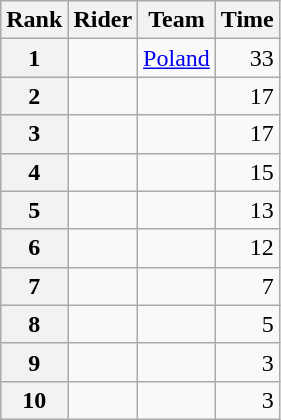<table class="wikitable" margin-bottom:0;">
<tr>
<th scope="col">Rank</th>
<th scope="col">Rider</th>
<th scope="col">Team</th>
<th scope="col">Time</th>
</tr>
<tr>
<th scope="row">1</th>
<td> </td>
<td><a href='#'>Poland</a></td>
<td align="right">33</td>
</tr>
<tr>
<th scope="row">2</th>
<td></td>
<td></td>
<td align="right">17</td>
</tr>
<tr>
<th scope="row">3</th>
<td></td>
<td></td>
<td align="right">17</td>
</tr>
<tr>
<th scope="row">4</th>
<td></td>
<td></td>
<td align="right">15</td>
</tr>
<tr>
<th scope="row">5</th>
<td></td>
<td></td>
<td align="right">13</td>
</tr>
<tr>
<th scope="row">6</th>
<td></td>
<td></td>
<td align="right">12</td>
</tr>
<tr>
<th scope="row">7</th>
<td></td>
<td></td>
<td align="right">7</td>
</tr>
<tr>
<th scope="row">8</th>
<td> </td>
<td></td>
<td align="right">5</td>
</tr>
<tr>
<th scope="row">9</th>
<td></td>
<td></td>
<td align="right">3</td>
</tr>
<tr>
<th scope="row">10</th>
<td></td>
<td></td>
<td align="right">3</td>
</tr>
</table>
